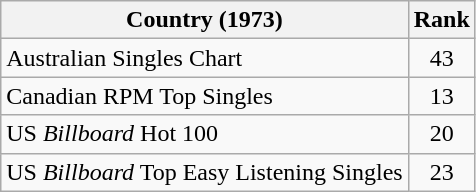<table class="wikitable sortable">
<tr>
<th align="left">Country (1973)</th>
<th style="text-align:center;">Rank</th>
</tr>
<tr>
<td>Australian Singles Chart</td>
<td style="text-align:center;">43</td>
</tr>
<tr>
<td>Canadian RPM Top Singles</td>
<td style="text-align:center;">13</td>
</tr>
<tr>
<td>US <em>Billboard</em> Hot 100</td>
<td align="center">20</td>
</tr>
<tr>
<td align="left">US <em>Billboard</em> Top Easy Listening Singles</td>
<td style="text-align:center;">23</td>
</tr>
</table>
